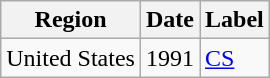<table class="wikitable">
<tr>
<th>Region</th>
<th>Date</th>
<th>Label</th>
</tr>
<tr>
<td>United States</td>
<td>1991</td>
<td><a href='#'>CS</a></td>
</tr>
</table>
